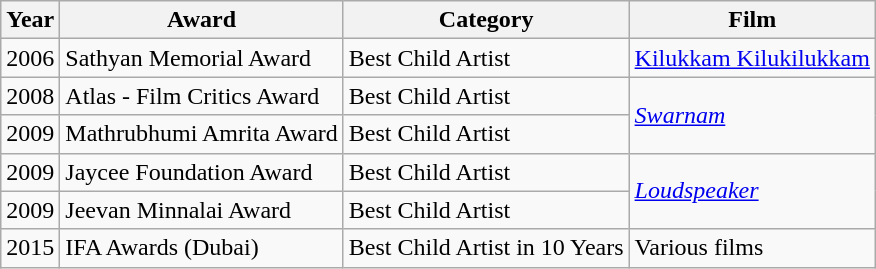<table class="wikitable sortable">
<tr>
<th scope="col">Year</th>
<th scope="col">Award</th>
<th scope="col">Category</th>
<th scope="col">Film</th>
</tr>
<tr>
<td>2006</td>
<td>Sathyan Memorial Award</td>
<td>Best Child Artist</td>
<td><a href='#'>Kilukkam Kilukilukkam</a></td>
</tr>
<tr>
<td>2008</td>
<td>Atlas - Film Critics Award</td>
<td>Best Child Artist </td>
<td rowspan="2"><em><a href='#'>Swarnam</a></em></td>
</tr>
<tr>
<td>2009</td>
<td>Mathrubhumi Amrita Award</td>
<td>Best Child Artist</td>
</tr>
<tr>
<td>2009</td>
<td>Jaycee Foundation Award</td>
<td>Best Child Artist</td>
<td rowspan="2"><em><a href='#'>Loudspeaker</a></em></td>
</tr>
<tr>
<td>2009</td>
<td>Jeevan Minnalai Award</td>
<td>Best Child Artist</td>
</tr>
<tr>
<td>2015</td>
<td>IFA Awards (Dubai)</td>
<td>Best Child Artist in 10 Years</td>
<td>Various films</td>
</tr>
</table>
